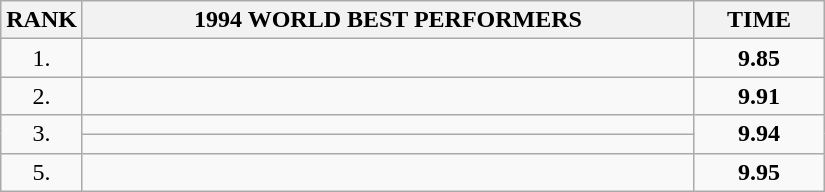<table class=wikitable>
<tr>
<th>RANK</th>
<th align="center" style="width: 25em">1994 WORLD BEST PERFORMERS</th>
<th align="center" style="width: 5em">TIME</th>
</tr>
<tr>
<td align="center">1.</td>
<td></td>
<td align="center"><strong>9.85</strong></td>
</tr>
<tr>
<td align="center">2.</td>
<td></td>
<td align="center"><strong>9.91</strong></td>
</tr>
<tr>
<td rowspan=2 align="center">3.</td>
<td></td>
<td rowspan=2 align="center"><strong>9.94</strong></td>
</tr>
<tr>
<td></td>
</tr>
<tr>
<td align="center">5.</td>
<td></td>
<td align="center"><strong>9.95</strong></td>
</tr>
</table>
